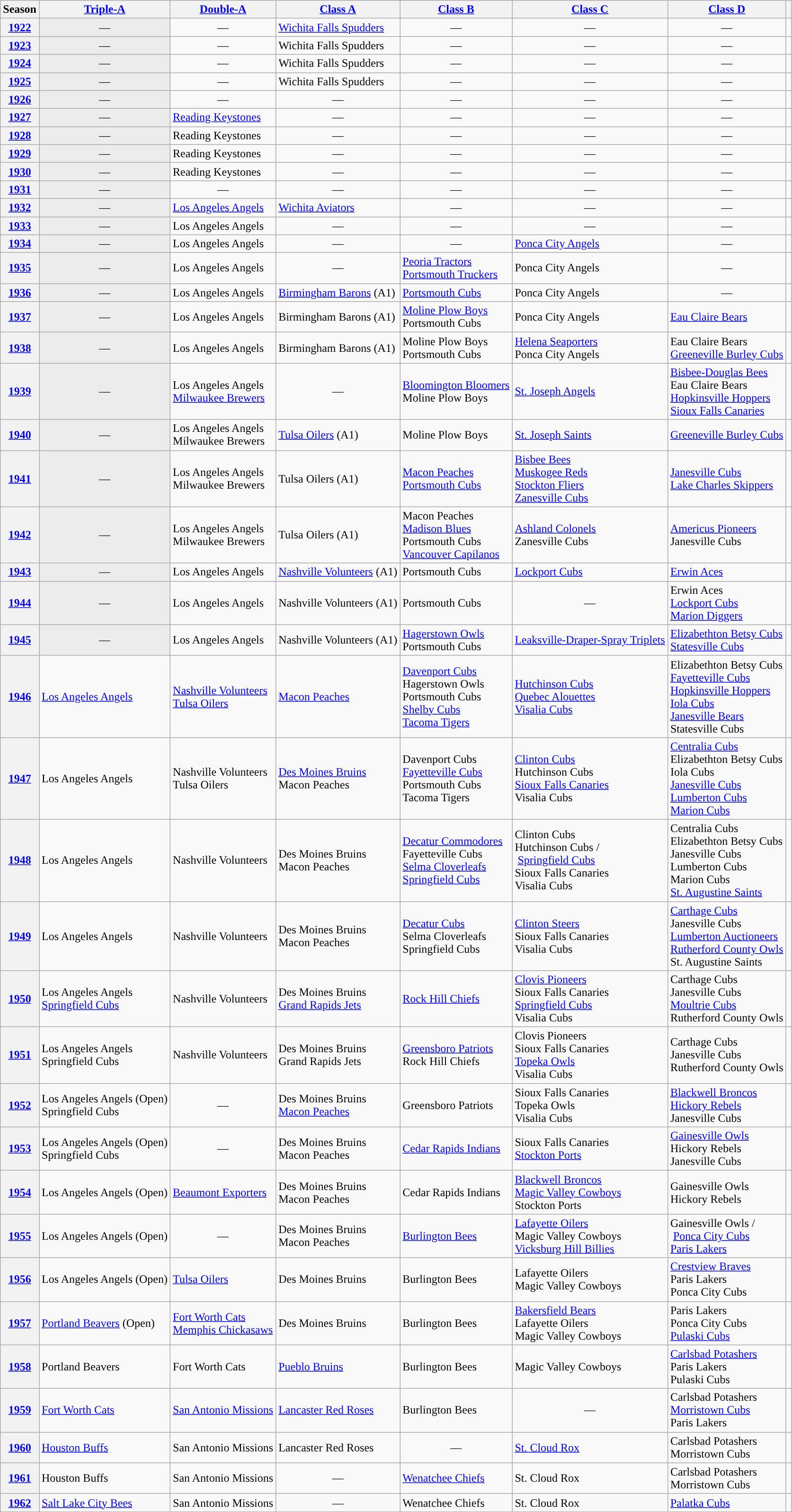<table class="wikitable plainrowheaders">
<tr>
<th scope="col">Season</th>
<th scope="col"><a href='#'><span>Triple-A</span></a></th>
<th scope="col"><a href='#'><span>Double-A</span></a></th>
<th scope="col"><a href='#'><span>Class A</span></a></th>
<th scope="col"><a href='#'><span>Class B</span></a></th>
<th scope="col"><a href='#'><span>Class C</span></a></th>
<th scope="col"><a href='#'><span>Class D</span></a></th>
<th scope="col"></th>
</tr>
<tr>
<th scope="row" style="text-align:center"><a href='#'>1922</a></th>
<td style="background:#ececec" align="center">—</td>
<td align="center">—</td>
<td><a href='#'>Wichita Falls Spudders</a></td>
<td align="center">—</td>
<td align="center">—</td>
<td align="center">—</td>
<td align="center"></td>
</tr>
<tr>
<th scope="row" style="text-align:center"><a href='#'>1923</a></th>
<td style="background:#ececec" align="center">—</td>
<td align="center">—</td>
<td>Wichita Falls Spudders</td>
<td align="center">—</td>
<td align="center">—</td>
<td align="center">—</td>
<td align="center"></td>
</tr>
<tr>
<th scope="row" style="text-align:center"><a href='#'>1924</a></th>
<td style="background:#ececec" align="center">—</td>
<td align="center">—</td>
<td>Wichita Falls Spudders</td>
<td align="center">—</td>
<td align="center">—</td>
<td align="center">—</td>
<td align="center"></td>
</tr>
<tr>
<th scope="row" style="text-align:center"><a href='#'>1925</a></th>
<td style="background:#ececec" align="center">—</td>
<td align="center">—</td>
<td>Wichita Falls Spudders</td>
<td align="center">—</td>
<td align="center">—</td>
<td align="center">—</td>
<td align="center"></td>
</tr>
<tr>
<th scope="row" style="text-align:center"><a href='#'>1926</a></th>
<td style="background:#ececec" align="center">—</td>
<td align="center">—</td>
<td align="center">—</td>
<td align="center">—</td>
<td align="center">—</td>
<td align="center">—</td>
<td align="center"></td>
</tr>
<tr>
<th scope="row" style="text-align:center"><a href='#'>1927</a></th>
<td style="background:#ececec" align="center">—</td>
<td><a href='#'>Reading Keystones</a></td>
<td align="center">—</td>
<td align="center">—</td>
<td align="center">—</td>
<td align="center">—</td>
<td align="center"></td>
</tr>
<tr>
<th scope="row" style="text-align:center"><a href='#'>1928</a></th>
<td style="background:#ececec" align="center">—</td>
<td>Reading Keystones</td>
<td align="center">—</td>
<td align="center">—</td>
<td align="center">—</td>
<td align="center">—</td>
<td align="center"></td>
</tr>
<tr>
<th scope="row" style="text-align:center"><a href='#'>1929</a></th>
<td style="background:#ececec" align="center">—</td>
<td>Reading Keystones</td>
<td align="center">—</td>
<td align="center">—</td>
<td align="center">—</td>
<td align="center">—</td>
<td align="center"></td>
</tr>
<tr>
<th scope="row" style="text-align:center"><a href='#'>1930</a></th>
<td style="background:#ececec" align="center">—</td>
<td>Reading Keystones</td>
<td align="center">—</td>
<td align="center">—</td>
<td align="center">—</td>
<td align="center">—</td>
<td align="center"></td>
</tr>
<tr>
<th scope="row" style="text-align:center"><a href='#'>1931</a></th>
<td style="background:#ececec" align="center">—</td>
<td align="center">—</td>
<td align="center">—</td>
<td align="center">—</td>
<td align="center">—</td>
<td align="center">—</td>
<td align="center"></td>
</tr>
<tr>
<th scope="row" style="text-align:center"><a href='#'>1932</a></th>
<td style="background:#ececec" align="center">—</td>
<td><a href='#'>Los Angeles Angels</a></td>
<td><a href='#'>Wichita Aviators</a></td>
<td align="center">—</td>
<td align="center">—</td>
<td align="center">—</td>
<td align="center"></td>
</tr>
<tr>
<th scope="row" style="text-align:center"><a href='#'>1933</a></th>
<td style="background:#ececec" align="center">—</td>
<td>Los Angeles Angels</td>
<td align="center">—</td>
<td align="center">—</td>
<td align="center">—</td>
<td align="center">—</td>
<td align="center"></td>
</tr>
<tr>
<th scope="row" style="text-align:center"><a href='#'>1934</a></th>
<td style="background:#ececec" align="center">—</td>
<td>Los Angeles Angels</td>
<td align="center">—</td>
<td align="center">—</td>
<td><a href='#'>Ponca City Angels</a></td>
<td align="center">—</td>
<td align="center"></td>
</tr>
<tr>
<th scope="row" style="text-align:center"><a href='#'>1935</a></th>
<td style="background:#ececec" align="center">—</td>
<td>Los Angeles Angels</td>
<td align="center">—</td>
<td><a href='#'>Peoria Tractors</a><br><a href='#'>Portsmouth Truckers</a></td>
<td>Ponca City Angels</td>
<td align="center">—</td>
<td align="center"></td>
</tr>
<tr>
<th scope="row" style="text-align:center"><a href='#'>1936</a></th>
<td style="background:#ececec" align="center">—</td>
<td>Los Angeles Angels</td>
<td><a href='#'>Birmingham Barons</a> (A1)</td>
<td><a href='#'>Portsmouth Cubs</a></td>
<td>Ponca City Angels</td>
<td align="center">—</td>
<td align="center"></td>
</tr>
<tr>
<th scope="row" style="text-align:center"><a href='#'>1937</a></th>
<td style="background:#ececec" align="center">—</td>
<td>Los Angeles Angels</td>
<td>Birmingham Barons (A1)</td>
<td><a href='#'>Moline Plow Boys</a><br>Portsmouth Cubs</td>
<td>Ponca City Angels</td>
<td><a href='#'>Eau Claire Bears</a></td>
<td align="center"></td>
</tr>
<tr>
<th scope="row" style="text-align:center"><a href='#'>1938</a></th>
<td style="background:#ececec" align="center">—</td>
<td>Los Angeles Angels</td>
<td>Birmingham Barons (A1)</td>
<td>Moline Plow Boys<br>Portsmouth Cubs</td>
<td><a href='#'>Helena Seaporters</a><br>Ponca City Angels</td>
<td>Eau Claire Bears<br><a href='#'>Greeneville Burley Cubs</a></td>
<td align="center"></td>
</tr>
<tr>
<th scope="row" style="text-align:center"><a href='#'>1939</a></th>
<td style="background:#ececec" align="center">—</td>
<td>Los Angeles Angels<br><a href='#'>Milwaukee Brewers</a></td>
<td align="center">—</td>
<td><a href='#'>Bloomington Bloomers</a><br>Moline Plow Boys</td>
<td><a href='#'>St. Joseph Angels</a></td>
<td><a href='#'>Bisbee-Douglas Bees</a><br>Eau Claire Bears<br><a href='#'>Hopkinsville Hoppers</a><br><a href='#'>Sioux Falls Canaries</a></td>
<td align="center"></td>
</tr>
<tr>
<th scope="row" style="text-align:center"><a href='#'>1940</a></th>
<td style="background:#ececec" align="center">—</td>
<td>Los Angeles Angels<br>Milwaukee Brewers</td>
<td><a href='#'>Tulsa Oilers</a> (A1)</td>
<td>Moline Plow Boys</td>
<td><a href='#'>St. Joseph Saints</a></td>
<td><a href='#'>Greeneville Burley Cubs</a></td>
<td align="center"></td>
</tr>
<tr>
<th scope="row" style="text-align:center"><a href='#'>1941</a></th>
<td style="background:#ececec" align="center">—</td>
<td>Los Angeles Angels<br>Milwaukee Brewers</td>
<td>Tulsa Oilers (A1)</td>
<td><a href='#'>Macon Peaches</a><br><a href='#'>Portsmouth Cubs</a></td>
<td><a href='#'>Bisbee Bees</a><br><a href='#'>Muskogee Reds</a><br><a href='#'>Stockton Fliers</a><br><a href='#'>Zanesville Cubs</a></td>
<td><a href='#'>Janesville Cubs</a><br><a href='#'>Lake Charles Skippers</a></td>
<td align="center"></td>
</tr>
<tr>
<th scope="row" style="text-align:center"><a href='#'>1942</a></th>
<td style="background:#ececec" align="center">—</td>
<td>Los Angeles Angels<br>Milwaukee Brewers</td>
<td>Tulsa Oilers (A1)</td>
<td>Macon Peaches<br><a href='#'>Madison Blues</a><br>Portsmouth Cubs<br><a href='#'>Vancouver Capilanos</a></td>
<td><a href='#'>Ashland Colonels</a><br>Zanesville Cubs</td>
<td><a href='#'>Americus Pioneers</a><br>Janesville Cubs</td>
<td align="center"></td>
</tr>
<tr>
<th scope="row" style="text-align:center"><a href='#'>1943</a></th>
<td style="background:#ececec" align="center">—</td>
<td>Los Angeles Angels</td>
<td><a href='#'>Nashville Volunteers</a> (A1)</td>
<td>Portsmouth Cubs</td>
<td><a href='#'>Lockport Cubs</a></td>
<td><a href='#'>Erwin Aces</a></td>
<td align="center"></td>
</tr>
<tr>
<th scope="row" style="text-align:center"><a href='#'>1944</a></th>
<td style="background:#ececec" align="center">—</td>
<td>Los Angeles Angels</td>
<td>Nashville Volunteers (A1)</td>
<td>Portsmouth Cubs</td>
<td align="center">—</td>
<td>Erwin Aces<br><a href='#'>Lockport Cubs</a><br><a href='#'>Marion Diggers</a></td>
<td align="center"></td>
</tr>
<tr>
<th scope="row" style="text-align:center"><a href='#'>1945</a></th>
<td style="background:#ececec" align="center">—</td>
<td>Los Angeles Angels</td>
<td>Nashville Volunteers (A1)</td>
<td><a href='#'>Hagerstown Owls</a><br>Portsmouth Cubs</td>
<td><a href='#'>Leaksville-Draper-Spray Triplets</a></td>
<td><a href='#'>Elizabethton Betsy Cubs</a><br><a href='#'>Statesville Cubs</a></td>
<td align="center"></td>
</tr>
<tr>
<th scope="row" style="text-align:center"><a href='#'>1946</a></th>
<td><a href='#'>Los Angeles Angels</a></td>
<td><a href='#'>Nashville Volunteers</a><br><a href='#'>Tulsa Oilers</a></td>
<td><a href='#'>Macon Peaches</a></td>
<td><a href='#'>Davenport Cubs</a><br>Hagerstown Owls<br>Portsmouth Cubs<br><a href='#'>Shelby Cubs</a><br><a href='#'>Tacoma Tigers</a></td>
<td><a href='#'>Hutchinson Cubs</a><br><a href='#'>Quebec Alouettes</a><br><a href='#'>Visalia Cubs</a></td>
<td>Elizabethton Betsy Cubs<br><a href='#'>Fayetteville Cubs</a><br><a href='#'>Hopkinsville Hoppers</a><br><a href='#'>Iola Cubs</a><br><a href='#'>Janesville Bears</a><br>Statesville Cubs</td>
<td align="center"></td>
</tr>
<tr>
<th scope="row" style="text-align:center"><a href='#'>1947</a></th>
<td>Los Angeles Angels</td>
<td>Nashville Volunteers<br>Tulsa Oilers</td>
<td><a href='#'>Des Moines Bruins</a><br>Macon Peaches</td>
<td>Davenport Cubs<br><a href='#'>Fayetteville Cubs</a><br>Portsmouth Cubs<br>Tacoma Tigers</td>
<td><a href='#'>Clinton Cubs</a><br>Hutchinson Cubs<br><a href='#'>Sioux Falls Canaries</a><br>Visalia Cubs</td>
<td><a href='#'>Centralia Cubs</a><br>Elizabethton Betsy Cubs<br>Iola Cubs<br><a href='#'>Janesville Cubs</a><br><a href='#'>Lumberton Cubs</a><br><a href='#'>Marion Cubs</a></td>
<td align="center"></td>
</tr>
<tr>
<th scope="row" style="text-align:center"><a href='#'>1948</a></th>
<td>Los Angeles Angels</td>
<td>Nashville Volunteers</td>
<td>Des Moines Bruins<br>Macon Peaches</td>
<td><a href='#'>Decatur Commodores</a><br>Fayetteville Cubs<br><a href='#'>Selma Cloverleafs</a><br><a href='#'>Springfield Cubs</a></td>
<td>Clinton Cubs<br>Hutchinson Cubs  /<br> <a href='#'>Springfield Cubs</a><br>Sioux Falls Canaries<br>Visalia Cubs</td>
<td>Centralia Cubs<br>Elizabethton Betsy Cubs<br>Janesville Cubs<br>Lumberton Cubs<br>Marion Cubs<br><a href='#'>St. Augustine Saints</a></td>
<td align="center"></td>
</tr>
<tr>
<th scope="row" style="text-align:center"><a href='#'>1949</a></th>
<td>Los Angeles Angels</td>
<td>Nashville Volunteers</td>
<td>Des Moines Bruins<br>Macon Peaches</td>
<td><a href='#'>Decatur Cubs</a><br>Selma Cloverleafs<br>Springfield Cubs</td>
<td><a href='#'>Clinton Steers</a><br>Sioux Falls Canaries<br>Visalia Cubs</td>
<td><a href='#'>Carthage Cubs</a><br>Janesville Cubs<br><a href='#'>Lumberton Auctioneers</a><br><a href='#'>Rutherford County Owls</a><br>St. Augustine Saints</td>
<td align="center"></td>
</tr>
<tr>
<th scope="row" style="text-align:center"><a href='#'>1950</a></th>
<td>Los Angeles Angels<br><a href='#'>Springfield Cubs</a></td>
<td>Nashville Volunteers</td>
<td>Des Moines Bruins<br><a href='#'>Grand Rapids Jets</a></td>
<td><a href='#'>Rock Hill Chiefs</a></td>
<td><a href='#'>Clovis Pioneers</a><br>Sioux Falls Canaries<br><a href='#'>Springfield Cubs</a><br>Visalia Cubs</td>
<td>Carthage Cubs<br>Janesville Cubs<br><a href='#'>Moultrie Cubs</a><br>Rutherford County Owls</td>
<td align="center"></td>
</tr>
<tr>
<th scope="row" style="text-align:center"><a href='#'>1951</a></th>
<td>Los Angeles Angels<br>Springfield Cubs</td>
<td>Nashville Volunteers</td>
<td>Des Moines Bruins<br>Grand Rapids Jets</td>
<td><a href='#'>Greensboro Patriots</a><br>Rock Hill Chiefs</td>
<td>Clovis Pioneers<br>Sioux Falls Canaries<br><a href='#'>Topeka Owls</a><br>Visalia Cubs</td>
<td>Carthage Cubs<br>Janesville Cubs<br>Rutherford County Owls</td>
<td align="center"></td>
</tr>
<tr>
<th scope="row" style="text-align:center"><a href='#'>1952</a></th>
<td>Los Angeles Angels (Open)<br>Springfield Cubs</td>
<td align="center">—</td>
<td>Des Moines Bruins<br><a href='#'>Macon Peaches</a></td>
<td>Greensboro Patriots</td>
<td>Sioux Falls Canaries<br>Topeka Owls<br>Visalia Cubs</td>
<td><a href='#'>Blackwell Broncos</a><br><a href='#'>Hickory Rebels</a><br>Janesville Cubs</td>
<td align="center"></td>
</tr>
<tr>
<th scope="row" style="text-align:center"><a href='#'>1953</a></th>
<td>Los Angeles Angels (Open)<br>Springfield Cubs</td>
<td align="center">—</td>
<td>Des Moines Bruins<br>Macon Peaches</td>
<td><a href='#'>Cedar Rapids Indians</a></td>
<td>Sioux Falls Canaries<br><a href='#'>Stockton Ports</a></td>
<td><a href='#'>Gainesville Owls</a><br>Hickory Rebels<br>Janesville Cubs</td>
<td align="center"></td>
</tr>
<tr>
<th scope="row" style="text-align:center"><a href='#'>1954</a></th>
<td>Los Angeles Angels (Open)</td>
<td><a href='#'>Beaumont Exporters</a></td>
<td>Des Moines Bruins<br>Macon Peaches</td>
<td>Cedar Rapids Indians</td>
<td><a href='#'>Blackwell Broncos</a><br><a href='#'>Magic Valley Cowboys</a><br>Stockton Ports</td>
<td>Gainesville Owls<br>Hickory Rebels</td>
<td align="center"></td>
</tr>
<tr>
<th scope="row" style="text-align:center"><a href='#'>1955</a></th>
<td>Los Angeles Angels (Open)</td>
<td align="center">—</td>
<td>Des Moines Bruins<br>Macon Peaches</td>
<td><a href='#'>Burlington Bees</a></td>
<td><a href='#'>Lafayette Oilers</a><br>Magic Valley Cowboys<br><a href='#'>Vicksburg Hill Billies</a></td>
<td>Gainesville Owls /<br> <a href='#'>Ponca City Cubs</a><br><a href='#'>Paris Lakers</a></td>
<td align="center"></td>
</tr>
<tr>
<th scope="row" style="text-align:center"><a href='#'>1956</a></th>
<td>Los Angeles Angels (Open)</td>
<td><a href='#'>Tulsa Oilers</a></td>
<td>Des Moines Bruins</td>
<td>Burlington Bees</td>
<td>Lafayette Oilers<br>Magic Valley Cowboys</td>
<td><a href='#'>Crestview Braves</a><br>Paris Lakers<br>Ponca City Cubs</td>
<td align="center"></td>
</tr>
<tr>
<th scope="row" style="text-align:center"><a href='#'>1957</a></th>
<td><a href='#'>Portland Beavers</a> (Open)</td>
<td><a href='#'>Fort Worth Cats</a><br><a href='#'>Memphis Chickasaws</a></td>
<td>Des Moines Bruins</td>
<td>Burlington Bees</td>
<td><a href='#'>Bakersfield Bears</a><br>Lafayette Oilers<br>Magic Valley Cowboys</td>
<td>Paris Lakers<br>Ponca City Cubs<br><a href='#'>Pulaski Cubs</a></td>
<td align="center"></td>
</tr>
<tr>
<th scope="row" style="text-align:center"><a href='#'>1958</a></th>
<td>Portland Beavers</td>
<td>Fort Worth Cats</td>
<td><a href='#'>Pueblo Bruins</a></td>
<td>Burlington Bees</td>
<td>Magic Valley Cowboys</td>
<td><a href='#'>Carlsbad Potashers</a><br>Paris Lakers<br>Pulaski Cubs</td>
<td align="center"></td>
</tr>
<tr>
<th scope="row" style="text-align:center"><a href='#'>1959</a></th>
<td><a href='#'>Fort Worth Cats</a></td>
<td><a href='#'>San Antonio Missions</a></td>
<td><a href='#'>Lancaster Red Roses</a></td>
<td>Burlington Bees</td>
<td align="center">—</td>
<td>Carlsbad Potashers<br><a href='#'>Morristown Cubs</a><br>Paris Lakers</td>
<td align="center"></td>
</tr>
<tr>
<th scope="row" style="text-align:center"><a href='#'>1960</a></th>
<td><a href='#'>Houston Buffs</a></td>
<td>San Antonio Missions</td>
<td>Lancaster Red Roses</td>
<td align="center">—</td>
<td><a href='#'>St. Cloud Rox</a></td>
<td>Carlsbad Potashers<br>Morristown Cubs</td>
<td align="center"></td>
</tr>
<tr>
<th scope="row" style="text-align:center"><a href='#'>1961</a></th>
<td>Houston Buffs</td>
<td>San Antonio Missions</td>
<td align="center">—</td>
<td><a href='#'>Wenatchee Chiefs</a></td>
<td>St. Cloud Rox</td>
<td>Carlsbad Potashers<br>Morristown Cubs</td>
<td align="center"></td>
</tr>
<tr>
<th scope="row" style="text-align:center"><a href='#'>1962</a></th>
<td><a href='#'>Salt Lake City Bees</a></td>
<td>San Antonio Missions</td>
<td align="center">—</td>
<td>Wenatchee Chiefs</td>
<td>St. Cloud Rox</td>
<td><a href='#'>Palatka Cubs</a></td>
<td align="center"></td>
</tr>
</table>
